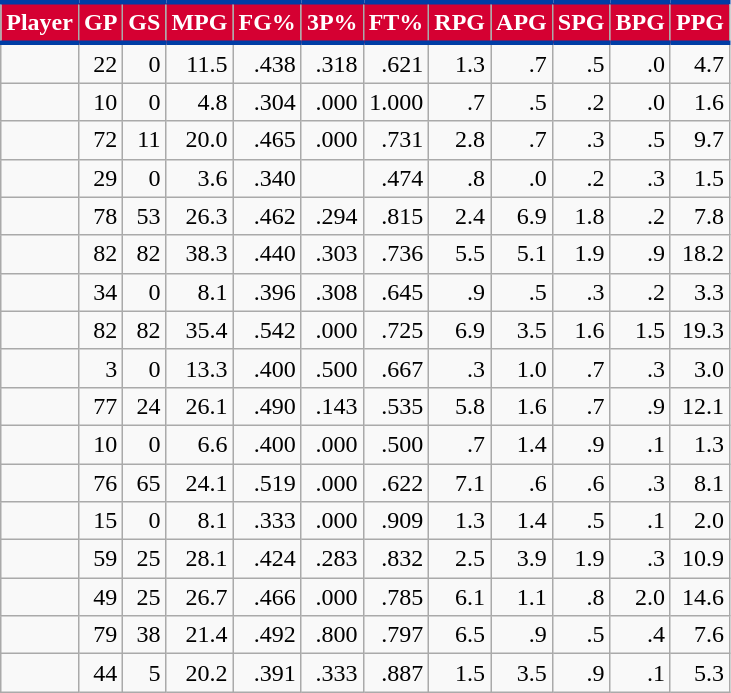<table class="wikitable sortable" style="text-align:right;">
<tr>
<th style="background:#D50032; color:#FFFFFF; border-top:#003DA5 3px solid; border-bottom:#003DA5 3px solid;">Player</th>
<th style="background:#D50032; color:#FFFFFF; border-top:#003DA5 3px solid; border-bottom:#003DA5 3px solid;">GP</th>
<th style="background:#D50032; color:#FFFFFF; border-top:#003DA5 3px solid; border-bottom:#003DA5 3px solid;">GS</th>
<th style="background:#D50032; color:#FFFFFF; border-top:#003DA5 3px solid; border-bottom:#003DA5 3px solid;">MPG</th>
<th style="background:#D50032; color:#FFFFFF; border-top:#003DA5 3px solid; border-bottom:#003DA5 3px solid;">FG%</th>
<th style="background:#D50032; color:#FFFFFF; border-top:#003DA5 3px solid; border-bottom:#003DA5 3px solid;">3P%</th>
<th style="background:#D50032; color:#FFFFFF; border-top:#003DA5 3px solid; border-bottom:#003DA5 3px solid;">FT%</th>
<th style="background:#D50032; color:#FFFFFF; border-top:#003DA5 3px solid; border-bottom:#003DA5 3px solid;">RPG</th>
<th style="background:#D50032; color:#FFFFFF; border-top:#003DA5 3px solid; border-bottom:#003DA5 3px solid;">APG</th>
<th style="background:#D50032; color:#FFFFFF; border-top:#003DA5 3px solid; border-bottom:#003DA5 3px solid;">SPG</th>
<th style="background:#D50032; color:#FFFFFF; border-top:#003DA5 3px solid; border-bottom:#003DA5 3px solid;">BPG</th>
<th style="background:#D50032; color:#FFFFFF; border-top:#003DA5 3px solid; border-bottom:#003DA5 3px solid;">PPG</th>
</tr>
<tr>
<td></td>
<td>22</td>
<td>0</td>
<td>11.5</td>
<td>.438</td>
<td>.318</td>
<td>.621</td>
<td>1.3</td>
<td>.7</td>
<td>.5</td>
<td>.0</td>
<td>4.7</td>
</tr>
<tr>
<td></td>
<td>10</td>
<td>0</td>
<td>4.8</td>
<td>.304</td>
<td>.000</td>
<td>1.000</td>
<td>.7</td>
<td>.5</td>
<td>.2</td>
<td>.0</td>
<td>1.6</td>
</tr>
<tr>
<td></td>
<td>72</td>
<td>11</td>
<td>20.0</td>
<td>.465</td>
<td>.000</td>
<td>.731</td>
<td>2.8</td>
<td>.7</td>
<td>.3</td>
<td>.5</td>
<td>9.7</td>
</tr>
<tr>
<td></td>
<td>29</td>
<td>0</td>
<td>3.6</td>
<td>.340</td>
<td></td>
<td>.474</td>
<td>.8</td>
<td>.0</td>
<td>.2</td>
<td>.3</td>
<td>1.5</td>
</tr>
<tr>
<td></td>
<td>78</td>
<td>53</td>
<td>26.3</td>
<td>.462</td>
<td>.294</td>
<td>.815</td>
<td>2.4</td>
<td>6.9</td>
<td>1.8</td>
<td>.2</td>
<td>7.8</td>
</tr>
<tr>
<td></td>
<td>82</td>
<td>82</td>
<td>38.3</td>
<td>.440</td>
<td>.303</td>
<td>.736</td>
<td>5.5</td>
<td>5.1</td>
<td>1.9</td>
<td>.9</td>
<td>18.2</td>
</tr>
<tr>
<td></td>
<td>34</td>
<td>0</td>
<td>8.1</td>
<td>.396</td>
<td>.308</td>
<td>.645</td>
<td>.9</td>
<td>.5</td>
<td>.3</td>
<td>.2</td>
<td>3.3</td>
</tr>
<tr>
<td></td>
<td>82</td>
<td>82</td>
<td>35.4</td>
<td>.542</td>
<td>.000</td>
<td>.725</td>
<td>6.9</td>
<td>3.5</td>
<td>1.6</td>
<td>1.5</td>
<td>19.3</td>
</tr>
<tr>
<td></td>
<td>3</td>
<td>0</td>
<td>13.3</td>
<td>.400</td>
<td>.500</td>
<td>.667</td>
<td>.3</td>
<td>1.0</td>
<td>.7</td>
<td>.3</td>
<td>3.0</td>
</tr>
<tr>
<td></td>
<td>77</td>
<td>24</td>
<td>26.1</td>
<td>.490</td>
<td>.143</td>
<td>.535</td>
<td>5.8</td>
<td>1.6</td>
<td>.7</td>
<td>.9</td>
<td>12.1</td>
</tr>
<tr>
<td></td>
<td>10</td>
<td>0</td>
<td>6.6</td>
<td>.400</td>
<td>.000</td>
<td>.500</td>
<td>.7</td>
<td>1.4</td>
<td>.9</td>
<td>.1</td>
<td>1.3</td>
</tr>
<tr>
<td></td>
<td>76</td>
<td>65</td>
<td>24.1</td>
<td>.519</td>
<td>.000</td>
<td>.622</td>
<td>7.1</td>
<td>.6</td>
<td>.6</td>
<td>.3</td>
<td>8.1</td>
</tr>
<tr>
<td></td>
<td>15</td>
<td>0</td>
<td>8.1</td>
<td>.333</td>
<td>.000</td>
<td>.909</td>
<td>1.3</td>
<td>1.4</td>
<td>.5</td>
<td>.1</td>
<td>2.0</td>
</tr>
<tr>
<td></td>
<td>59</td>
<td>25</td>
<td>28.1</td>
<td>.424</td>
<td>.283</td>
<td>.832</td>
<td>2.5</td>
<td>3.9</td>
<td>1.9</td>
<td>.3</td>
<td>10.9</td>
</tr>
<tr>
<td></td>
<td>49</td>
<td>25</td>
<td>26.7</td>
<td>.466</td>
<td>.000</td>
<td>.785</td>
<td>6.1</td>
<td>1.1</td>
<td>.8</td>
<td>2.0</td>
<td>14.6</td>
</tr>
<tr>
<td></td>
<td>79</td>
<td>38</td>
<td>21.4</td>
<td>.492</td>
<td>.800</td>
<td>.797</td>
<td>6.5</td>
<td>.9</td>
<td>.5</td>
<td>.4</td>
<td>7.6</td>
</tr>
<tr>
<td></td>
<td>44</td>
<td>5</td>
<td>20.2</td>
<td>.391</td>
<td>.333</td>
<td>.887</td>
<td>1.5</td>
<td>3.5</td>
<td>.9</td>
<td>.1</td>
<td>5.3</td>
</tr>
</table>
